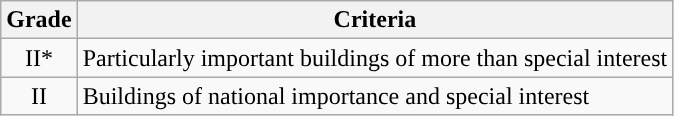<table class="wikitable">
<tr>
<th>Grade</th>
<th>Criteria</th>
</tr>
<tr>
<td align="center" >II*</td>
<td>Particularly important buildings of more than special interest</td>
</tr>
<tr>
<td align="center" >II</td>
<td>Buildings of national importance and special interest</td>
</tr>
</table>
